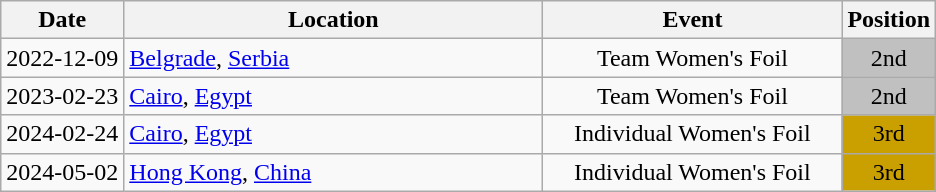<table class="wikitable" style="text-align:center;">
<tr>
<th>Date</th>
<th style="width:17em">Location</th>
<th style="width:12em">Event</th>
<th>Position</th>
</tr>
<tr>
<td>2022-12-09</td>
<td rowspan="1" align="left"> <a href='#'>Belgrade</a>, <a href='#'>Serbia</a></td>
<td>Team Women's Foil</td>
<td bgcolor="silver">2nd</td>
</tr>
<tr>
<td>2023-02-23</td>
<td rowspan="1" align="left"> <a href='#'>Cairo</a>, <a href='#'>Egypt</a></td>
<td>Team Women's Foil</td>
<td bgcolor="silver">2nd</td>
</tr>
<tr>
<td>2024-02-24</td>
<td rowspan="1" align="left"> <a href='#'>Cairo</a>, <a href='#'>Egypt</a></td>
<td>Individual Women's Foil</td>
<td bgcolor="caramel">3rd</td>
</tr>
<tr>
<td>2024-05-02</td>
<td rowspan="1" align="left"> <a href='#'>Hong Kong</a>, <a href='#'>China</a></td>
<td>Individual Women's Foil</td>
<td bgcolor="caramel">3rd</td>
</tr>
</table>
